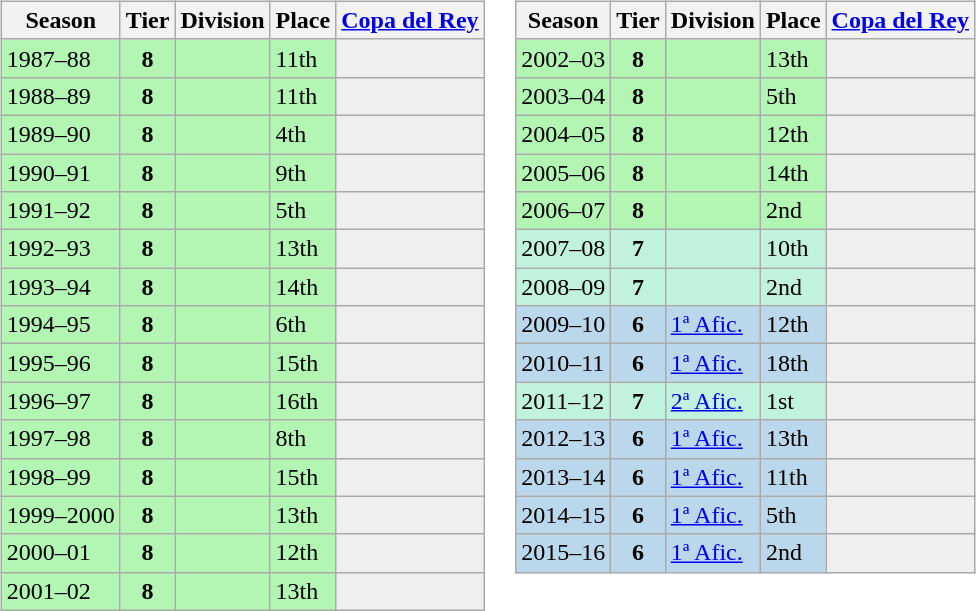<table>
<tr>
<td style="vertical-align:top;"><br><table class="wikitable">
<tr style="background:#f0f6fa;">
<th>Season</th>
<th>Tier</th>
<th>Division</th>
<th>Place</th>
<th><a href='#'>Copa del Rey</a></th>
</tr>
<tr>
<td style="background:#B3F5B3;">1987–88</td>
<th style="background:#B3F5B3;">8</th>
<td style="background:#B3F5B3;"></td>
<td style="background:#B3F5B3;">11th</td>
<th style="background:#efefef;"></th>
</tr>
<tr>
<td style="background:#B3F5B3;">1988–89</td>
<th style="background:#B3F5B3;">8</th>
<td style="background:#B3F5B3;"></td>
<td style="background:#B3F5B3;">11th</td>
<th style="background:#efefef;"></th>
</tr>
<tr>
<td style="background:#B3F5B3;">1989–90</td>
<th style="background:#B3F5B3;">8</th>
<td style="background:#B3F5B3;"></td>
<td style="background:#B3F5B3;">4th</td>
<th style="background:#efefef;"></th>
</tr>
<tr>
<td style="background:#B3F5B3;">1990–91</td>
<th style="background:#B3F5B3;">8</th>
<td style="background:#B3F5B3;"></td>
<td style="background:#B3F5B3;">9th</td>
<th style="background:#efefef;"></th>
</tr>
<tr>
<td style="background:#B3F5B3;">1991–92</td>
<th style="background:#B3F5B3;">8</th>
<td style="background:#B3F5B3;"></td>
<td style="background:#B3F5B3;">5th</td>
<th style="background:#efefef;"></th>
</tr>
<tr>
<td style="background:#B3F5B3;">1992–93</td>
<th style="background:#B3F5B3;">8</th>
<td style="background:#B3F5B3;"></td>
<td style="background:#B3F5B3;">13th</td>
<th style="background:#efefef;"></th>
</tr>
<tr>
<td style="background:#B3F5B3;">1993–94</td>
<th style="background:#B3F5B3;">8</th>
<td style="background:#B3F5B3;"></td>
<td style="background:#B3F5B3;">14th</td>
<th style="background:#efefef;"></th>
</tr>
<tr>
<td style="background:#B3F5B3;">1994–95</td>
<th style="background:#B3F5B3;">8</th>
<td style="background:#B3F5B3;"></td>
<td style="background:#B3F5B3;">6th</td>
<th style="background:#efefef;"></th>
</tr>
<tr>
<td style="background:#B3F5B3;">1995–96</td>
<th style="background:#B3F5B3;">8</th>
<td style="background:#B3F5B3;"></td>
<td style="background:#B3F5B3;">15th</td>
<th style="background:#efefef;"></th>
</tr>
<tr>
<td style="background:#B3F5B3;">1996–97</td>
<th style="background:#B3F5B3;">8</th>
<td style="background:#B3F5B3;"></td>
<td style="background:#B3F5B3;">16th</td>
<th style="background:#efefef;"></th>
</tr>
<tr>
<td style="background:#B3F5B3;">1997–98</td>
<th style="background:#B3F5B3;">8</th>
<td style="background:#B3F5B3;"></td>
<td style="background:#B3F5B3;">8th</td>
<th style="background:#efefef;"></th>
</tr>
<tr>
<td style="background:#B3F5B3;">1998–99</td>
<th style="background:#B3F5B3;">8</th>
<td style="background:#B3F5B3;"></td>
<td style="background:#B3F5B3;">15th</td>
<th style="background:#efefef;"></th>
</tr>
<tr>
<td style="background:#B3F5B3;">1999–2000</td>
<th style="background:#B3F5B3;">8</th>
<td style="background:#B3F5B3;"></td>
<td style="background:#B3F5B3;">13th</td>
<th style="background:#efefef;"></th>
</tr>
<tr>
<td style="background:#B3F5B3;">2000–01</td>
<th style="background:#B3F5B3;">8</th>
<td style="background:#B3F5B3;"></td>
<td style="background:#B3F5B3;">12th</td>
<th style="background:#efefef;"></th>
</tr>
<tr>
<td style="background:#B3F5B3;">2001–02</td>
<th style="background:#B3F5B3;">8</th>
<td style="background:#B3F5B3;"></td>
<td style="background:#B3F5B3;">13th</td>
<th style="background:#efefef;"></th>
</tr>
</table>
</td>
<td style="vertical-align:top;"><br><table class="wikitable">
<tr style="background:#f0f6fa;">
<th>Season</th>
<th>Tier</th>
<th>Division</th>
<th>Place</th>
<th><a href='#'>Copa del Rey</a></th>
</tr>
<tr>
<td style="background:#B3F5B3;">2002–03</td>
<th style="background:#B3F5B3;">8</th>
<td style="background:#B3F5B3;"></td>
<td style="background:#B3F5B3;">13th</td>
<th style="background:#efefef;"></th>
</tr>
<tr>
<td style="background:#B3F5B3;">2003–04</td>
<th style="background:#B3F5B3;">8</th>
<td style="background:#B3F5B3;"></td>
<td style="background:#B3F5B3;">5th</td>
<th style="background:#efefef;"></th>
</tr>
<tr>
<td style="background:#B3F5B3;">2004–05</td>
<th style="background:#B3F5B3;">8</th>
<td style="background:#B3F5B3;"></td>
<td style="background:#B3F5B3;">12th</td>
<th style="background:#efefef;"></th>
</tr>
<tr>
<td style="background:#B3F5B3;">2005–06</td>
<th style="background:#B3F5B3;">8</th>
<td style="background:#B3F5B3;"></td>
<td style="background:#B3F5B3;">14th</td>
<th style="background:#efefef;"></th>
</tr>
<tr>
<td style="background:#B3F5B3;">2006–07</td>
<th style="background:#B3F5B3;">8</th>
<td style="background:#B3F5B3;"></td>
<td style="background:#B3F5B3;">2nd</td>
<th style="background:#efefef;"></th>
</tr>
<tr>
<td style="background:#C0F2DF;">2007–08</td>
<th style="background:#C0F2DF;">7</th>
<td style="background:#C0F2DF;"></td>
<td style="background:#C0F2DF;">10th</td>
<th style="background:#efefef;"></th>
</tr>
<tr>
<td style="background:#C0F2DF;">2008–09</td>
<th style="background:#C0F2DF;">7</th>
<td style="background:#C0F2DF;"></td>
<td style="background:#C0F2DF;">2nd</td>
<th style="background:#efefef;"></th>
</tr>
<tr>
<td style="background:#BBD7EC;">2009–10</td>
<th style="background:#BBD7EC;">6</th>
<td style="background:#BBD7EC;"><a href='#'>1ª Afic.</a></td>
<td style="background:#BBD7EC;">12th</td>
<th style="background:#efefef;"></th>
</tr>
<tr>
<td style="background:#BBD7EC;">2010–11</td>
<th style="background:#BBD7EC;">6</th>
<td style="background:#BBD7EC;"><a href='#'>1ª Afic.</a></td>
<td style="background:#BBD7EC;">18th</td>
<th style="background:#efefef;"></th>
</tr>
<tr>
<td style="background:#C0F2DF;">2011–12</td>
<th style="background:#C0F2DF;">7</th>
<td style="background:#C0F2DF;"><a href='#'>2ª Afic.</a></td>
<td style="background:#C0F2DF;">1st</td>
<th style="background:#efefef;"></th>
</tr>
<tr>
<td style="background:#BBD7EC;">2012–13</td>
<th style="background:#BBD7EC;">6</th>
<td style="background:#BBD7EC;"><a href='#'>1ª Afic.</a></td>
<td style="background:#BBD7EC;">13th</td>
<th style="background:#efefef;"></th>
</tr>
<tr>
<td style="background:#BBD7EC;">2013–14</td>
<th style="background:#BBD7EC;">6</th>
<td style="background:#BBD7EC;"><a href='#'>1ª Afic.</a></td>
<td style="background:#BBD7EC;">11th</td>
<th style="background:#efefef;"></th>
</tr>
<tr>
<td style="background:#BBD7EC;">2014–15</td>
<th style="background:#BBD7EC;">6</th>
<td style="background:#BBD7EC;"><a href='#'>1ª Afic.</a></td>
<td style="background:#BBD7EC;">5th</td>
<th style="background:#efefef;"></th>
</tr>
<tr>
<td style="background:#BBD7EC;">2015–16</td>
<th style="background:#BBD7EC;">6</th>
<td style="background:#BBD7EC;"><a href='#'>1ª Afic.</a></td>
<td style="background:#BBD7EC;">2nd</td>
<th style="background:#efefef;"></th>
</tr>
</table>
</td>
</tr>
</table>
